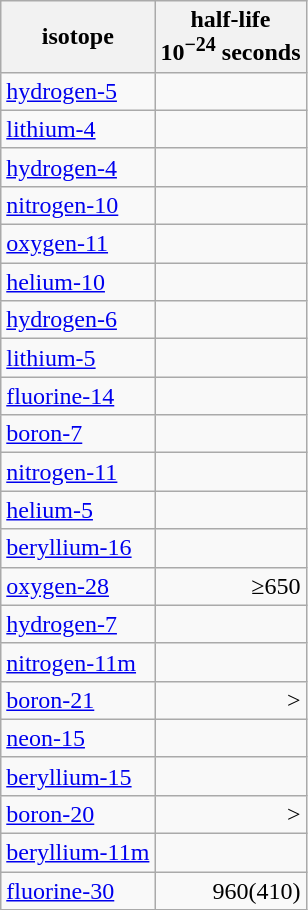<table class="wikitable sortable">
<tr>
<th>isotope</th>
<th class=unsortable>half-life<br>10<sup>−24</sup> seconds</th>
</tr>
<tr>
<td><a href='#'>hydrogen-5</a></td>
<td align=right></td>
</tr>
<tr>
<td><a href='#'>lithium-4</a></td>
<td align=right></td>
</tr>
<tr>
<td><a href='#'>hydrogen-4</a></td>
<td align=right></td>
</tr>
<tr>
<td><a href='#'>nitrogen-10</a></td>
<td align=right></td>
</tr>
<tr>
<td><a href='#'>oxygen-11</a></td>
<td align=right></td>
</tr>
<tr>
<td><a href='#'>helium-10</a></td>
<td align=right></td>
</tr>
<tr>
<td><a href='#'>hydrogen-6</a></td>
<td align=right></td>
</tr>
<tr>
<td><a href='#'>lithium-5</a></td>
<td align=right></td>
</tr>
<tr>
<td><a href='#'>fluorine-14</a></td>
<td align=right></td>
</tr>
<tr>
<td><a href='#'>boron-7</a></td>
<td align=right></td>
</tr>
<tr>
<td><a href='#'>nitrogen-11</a></td>
<td align=right></td>
</tr>
<tr>
<td><a href='#'>helium-5</a></td>
<td align=right></td>
</tr>
<tr>
<td><a href='#'>beryllium-16</a></td>
<td align=right></td>
</tr>
<tr>
<td><a href='#'>oxygen-28</a></td>
<td align=right>≥650</td>
</tr>
<tr>
<td><a href='#'>hydrogen-7</a></td>
<td align=right></td>
</tr>
<tr>
<td><a href='#'>nitrogen-11m</a></td>
<td align=right></td>
</tr>
<tr>
<td><a href='#'>boron-21</a></td>
<td align=right>> </td>
</tr>
<tr>
<td><a href='#'>neon-15</a></td>
<td align=right></td>
</tr>
<tr>
<td><a href='#'>beryllium-15</a></td>
<td align=right></td>
</tr>
<tr>
<td><a href='#'>boron-20</a></td>
<td align=right>> </td>
</tr>
<tr>
<td><a href='#'>beryllium-11m</a></td>
<td align=right></td>
</tr>
<tr>
<td><a href='#'>fluorine-30</a></td>
<td align=right>960(410)</td>
</tr>
</table>
